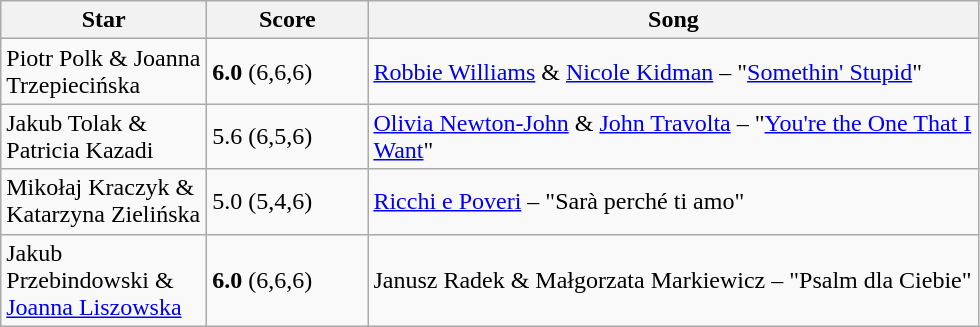<table class="wikitable">
<tr>
<th style="width:130px;">Star</th>
<th style="width:100px;">Score</th>
<th style="width:400px;">Song</th>
</tr>
<tr>
<td>Piotr Polk & Joanna Trzepiecińska</td>
<td><strong>6.0</strong> (6,6,6)</td>
<td><a href='#'>Robbie Williams</a> & <a href='#'>Nicole Kidman</a> – "<a href='#'>Somethin' Stupid</a>"</td>
</tr>
<tr>
<td>Jakub Tolak & Patricia Kazadi</td>
<td>5.6 (6,5,6)</td>
<td><a href='#'>Olivia Newton-John</a> & <a href='#'>John Travolta</a> – "<a href='#'>You're the One That I Want</a>"</td>
</tr>
<tr>
<td>Mikołaj Kraczyk & Katarzyna Zielińska</td>
<td>5.0 (5,4,6)</td>
<td><a href='#'>Ricchi e Poveri</a> – "Sarà perché ti amo"</td>
</tr>
<tr>
<td>Jakub Przebindowski & <a href='#'>Joanna Liszowska</a></td>
<td><strong>6.0</strong> (6,6,6)</td>
<td>Janusz Radek & Małgorzata Markiewicz – "Psalm dla Ciebie"</td>
</tr>
</table>
